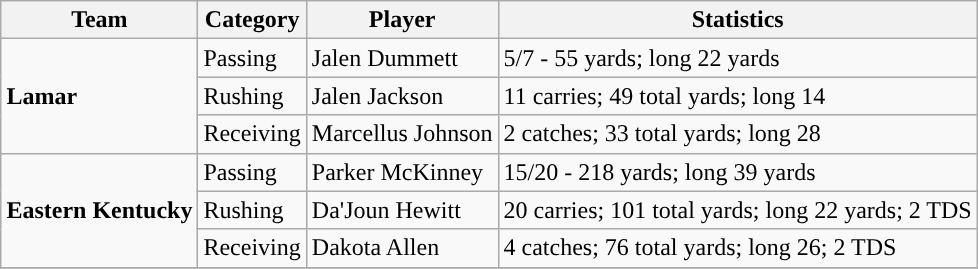<table class="wikitable" style="float: right;">
<tr>
<th>Team</th>
<th>Category</th>
<th>Player</th>
<th>Statistics</th>
</tr>
<tr>
<td rowspan=3><strong>Lamar</strong></td>
<td>Passing</td>
<td>Jalen Dummett</td>
<td>5/7 - 55 yards; long 22 yards</td>
</tr>
<tr>
<td>Rushing</td>
<td>Jalen Jackson</td>
<td>11 carries; 49 total yards; long 14</td>
</tr>
<tr>
<td>Receiving</td>
<td>Marcellus Johnson</td>
<td>2 catches; 33 total yards; long 28</td>
</tr>
<tr>
<td rowspan=3><strong>Eastern Kentucky</strong></td>
<td>Passing</td>
<td>Parker McKinney</td>
<td>15/20 - 218 yards; long 39 yards</td>
</tr>
<tr>
<td>Rushing</td>
<td>Da'Joun Hewitt</td>
<td>20 carries; 101 total yards; long 22 yards; 2 TDS</td>
</tr>
<tr>
<td>Receiving</td>
<td>Dakota Allen</td>
<td>4 catches; 76 total yards; long 26; 2 TDS</td>
</tr>
<tr>
</tr>
</table>
